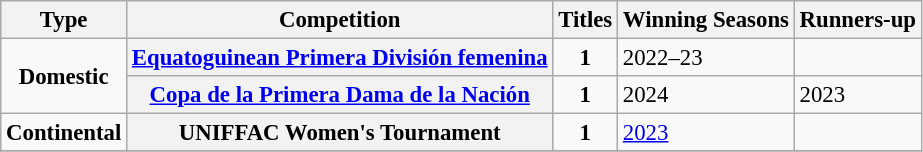<table class="wikitable plainrowheaders" style="font-size:95%; text-align:center;">
<tr>
<th style="width:5">Type</th>
<th style="width:5">Competition</th>
<th style="width:5">Titles</th>
<th style="width:5">Winning Seasons</th>
<th style="width:5">Runners-up</th>
</tr>
<tr>
<td rowspan="2"><strong>Domestic</strong></td>
<th scope=col><a href='#'>Equatoguinean Primera División femenina</a></th>
<td><strong>1</strong></td>
<td align="left">2022–23</td>
<td align="left"></td>
</tr>
<tr>
<th scope=col><a href='#'>Copa de la Primera Dama de la Nación</a></th>
<td><strong>1</strong></td>
<td align="left">2024</td>
<td align="left">2023</td>
</tr>
<tr>
<td><strong>Continental</strong></td>
<th scope=col>UNIFFAC Women's Tournament</th>
<td><strong>1</strong></td>
<td align="left"><a href='#'>2023</a></td>
<td align="left"></td>
</tr>
<tr>
</tr>
</table>
